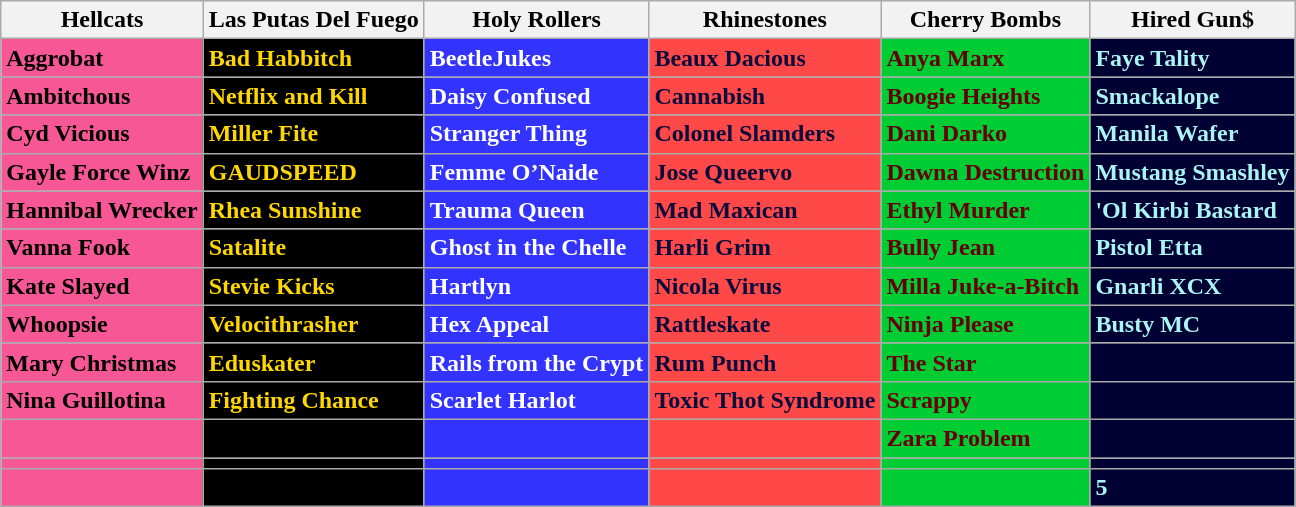<table class="wikitable">
<tr>
<th>Hellcats</th>
<th>Las Putas Del Fuego</th>
<th>Holy Rollers</th>
<th>Rhinestones</th>
<th>Cherry Bombs</th>
<th>Hired Gun$</th>
</tr>
<tr>
<td style="background:#f85795; font-weight: bold; color:black;">Aggrobat</td>
<td style="background:black; font-weight: bold; color:gold;">Bad Habbitch</td>
<td style="background:#3333FF; font-weight: bold; color:#FFFFFF;">BeetleJukes</td>
<td style="background:#ff4949; font-weight: bold; color:#0B0B3B;">Beaux Dacious</td>
<td style="background:#00CC33; font-weight: bold; color:#660000;">Anya Marx</td>
<td style="background:#000033; font-weight: bold; color:#A9F5F2;">Faye Tality</td>
</tr>
<tr>
<td style="background:#f85795; font-weight: bold; color:black;">Ambitchous</td>
<td style="background:black; font-weight: bold; color:gold;">Netflix and Kill</td>
<td style="background:#3333FF; font-weight: bold; color:#FFFFFF;">Daisy Confused</td>
<td style="background:#ff4949; font-weight: bold; color:#0B0B3B;">Cannabish</td>
<td style="background:#00CC33; font-weight: bold; color:#660000;">Boogie Heights</td>
<td style="background:#000033; font-weight: bold; color:#A9F5F2;">Smackalope</td>
</tr>
<tr>
<td style="background:#f85795; font-weight: bold; color:black;">Cyd Vicious</td>
<td style="background:black; font-weight: bold; color:gold;">Miller Fite</td>
<td style="background:#3333FF; font-weight: bold; color:#FFFFFF;">Stranger Thing</td>
<td style="background:#ff4949; font-weight: bold; color:#0B0B3B;">Colonel Slamders</td>
<td style="background:#00CC33; font-weight: bold; color:#660000;">Dani Darko</td>
<td style="background:#000033; font-weight: bold; color:#A9F5F2;">Manila Wafer</td>
</tr>
<tr>
<td style="background:#f85795; font-weight: bold; color:black;">Gayle Force Winz</td>
<td style="background:black; font-weight: bold; color:gold;">GAUDSPEED</td>
<td style="background:#3333FF; font-weight: bold; color:#FFFFFF;">Femme O’Naide</td>
<td style="background:#ff4949; font-weight: bold; color:#0B0B3B;">Jose Queervo</td>
<td style="background:#00CC33; font-weight: bold; color:#660000;">Dawna Destruction</td>
<td style="background:#000033; font-weight: bold; color:#A9F5F2;">Mustang Smashley</td>
</tr>
<tr>
<td style="background:#f85795; font-weight: bold; color:black;">Hannibal Wrecker</td>
<td style="background:black; font-weight: bold; color:gold;">Rhea Sunshine</td>
<td style="background:#3333FF; font-weight: bold; color:#FFFFFF;">Trauma Queen</td>
<td style="background:#ff4949; font-weight: bold; color:#0B0B3B;">Mad Maxican</td>
<td style="background:#00CC33; font-weight: bold; color:#660000;">Ethyl Murder</td>
<td style="background:#000033; font-weight: bold; color:#A9F5F2;">'Ol Kirbi Bastard</td>
</tr>
<tr>
<td style="background:#f85795; font-weight: bold; color:black;">Vanna Fook</td>
<td style="background:black; font-weight: bold; color:gold;">Satalite</td>
<td style="background:#3333FF; font-weight: bold; color:#FFFFFF;">Ghost in the Chelle</td>
<td style="background:#ff4949; font-weight: bold; color:#0B0B3B;">Harli Grim</td>
<td style="background:#00CC33; font-weight: bold; color:#660000;">Bully Jean</td>
<td style="background:#000033; font-weight: bold; color:#A9F5F2;">Pistol Etta</td>
</tr>
<tr>
<td style="background:#f85795; font-weight: bold; color:black;">Kate Slayed</td>
<td style="background:black; font-weight: bold; color:gold;">Stevie Kicks</td>
<td style="background:#3333FF; font-weight: bold; color:#FFFFFF;">Hartlyn</td>
<td style="background:#ff4949; font-weight: bold; color:#0B0B3B;">Nicola Virus</td>
<td style="background:#00CC33; font-weight: bold; color:#660000;">Milla Juke-a-Bitch</td>
<td style="background:#000033; font-weight: bold; color:#A9F5F2;">Gnarli XCX</td>
</tr>
<tr>
<td style="background:#f85795; font-weight: bold; color:black;">Whoopsie</td>
<td style="background:black; font-weight: bold; color:gold;">Velocithrasher</td>
<td style="background:#3333FF; font-weight: bold; color:#FFFFFF;">Hex Appeal</td>
<td style="background:#ff4949; font-weight: bold; color:#0B0B3B;">Rattleskate</td>
<td style="background:#00CC33; font-weight: bold; color:#660000;">Ninja Please</td>
<td style="background:#000033; font-weight: bold; color:#A9F5F2;">Busty MC</td>
</tr>
<tr>
<td style="background:#f85795; font-weight: bold; color:black;">Mary Christmas</td>
<td style="background:black; font-weight: bold; color:gold;">Eduskater</td>
<td style="background:#3333FF; font-weight: bold; color:#FFFFFF;">Rails from the Crypt</td>
<td style="background:#ff4949; font-weight: bold; color:#0B0B3B;">Rum Punch</td>
<td style="background:#00CC33; font-weight: bold; color:#660000;">The Star</td>
<td style="background:#000033; font-weight: bold; color:#A9F5F2;"></td>
</tr>
<tr>
<td style="background:#f85795; font-weight: bold; color:black;">Nina Guillotina</td>
<td style="background:black; font-weight: bold; color:gold;">Fighting Chance</td>
<td style="background:#3333FF; font-weight: bold; color:#FFFFFF;">Scarlet Harlot</td>
<td style="background:#ff4949; font-weight: bold; color:#0B0B3B;">Toxic Thot Syndrome</td>
<td style="background:#00CC33; font-weight: bold; color:#660000;">Scrappy</td>
<td style="background:#000033; font-weight: bold; color:#A9F5F2;"></td>
</tr>
<tr>
<td style="background:#f85795; font-weight: bold; color:black;"></td>
<td style="background:black; font-weight: bold; color:gold;"></td>
<td style="background:#3333FF; font-weight: bold; color:#FFFFFF;"></td>
<td style="background:#ff4949; font-weight: bold; color:#0B0B3B;"></td>
<td style="background:#00CC33; font-weight: bold; color:#660000;">Zara Problem</td>
<td style="background:#000033; font-weight: bold; color:#A9F5F2;"></td>
</tr>
<tr>
<td style="background:#f85795; font-weight: bold; color:black;"></td>
<td style="background:black; font-weight: bold; color:gold;"></td>
<td style="background:#3333FF; font-weight: bold; color:#FFFFFF;"></td>
<td style="background:#ff4949; font-weight: bold; color:#0B0B3B;"></td>
<td style="background:#00CC33; font-weight: bold; color:#660000;"></td>
<td style="background:#000033; font-weight: bold; color:#A9F5F2;"></td>
</tr>
<tr>
<td style="background:#f85795; font-weight: bold; color:black;"></td>
<td style="background:black;  font-weight: bold; color:gold;"></td>
<td style="background:#3333FF; font-weight: bold;  color:#FFFFFF;"></td>
<td style="background:#ff4949; font-weight: bold; color:#0B0B3B;"></td>
<td style="background:#00CC33; font-weight: bold; color:#660000;"></td>
<td style="background:#000033; font-weight: bold; color:#A9F5F2;">5</td>
</tr>
</table>
